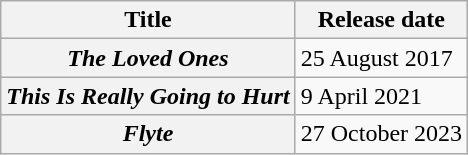<table class="wikitable plainrowheaders">
<tr>
<th>Title</th>
<th>Release date</th>
</tr>
<tr>
<th scope="row"><em>The Loved Ones</em></th>
<td>25 August 2017</td>
</tr>
<tr>
<th scope="row"><em>This Is Really Going to Hurt</em></th>
<td>9 April 2021</td>
</tr>
<tr>
<th scope="row"><em>Flyte</em></th>
<td>27 October 2023</td>
</tr>
</table>
